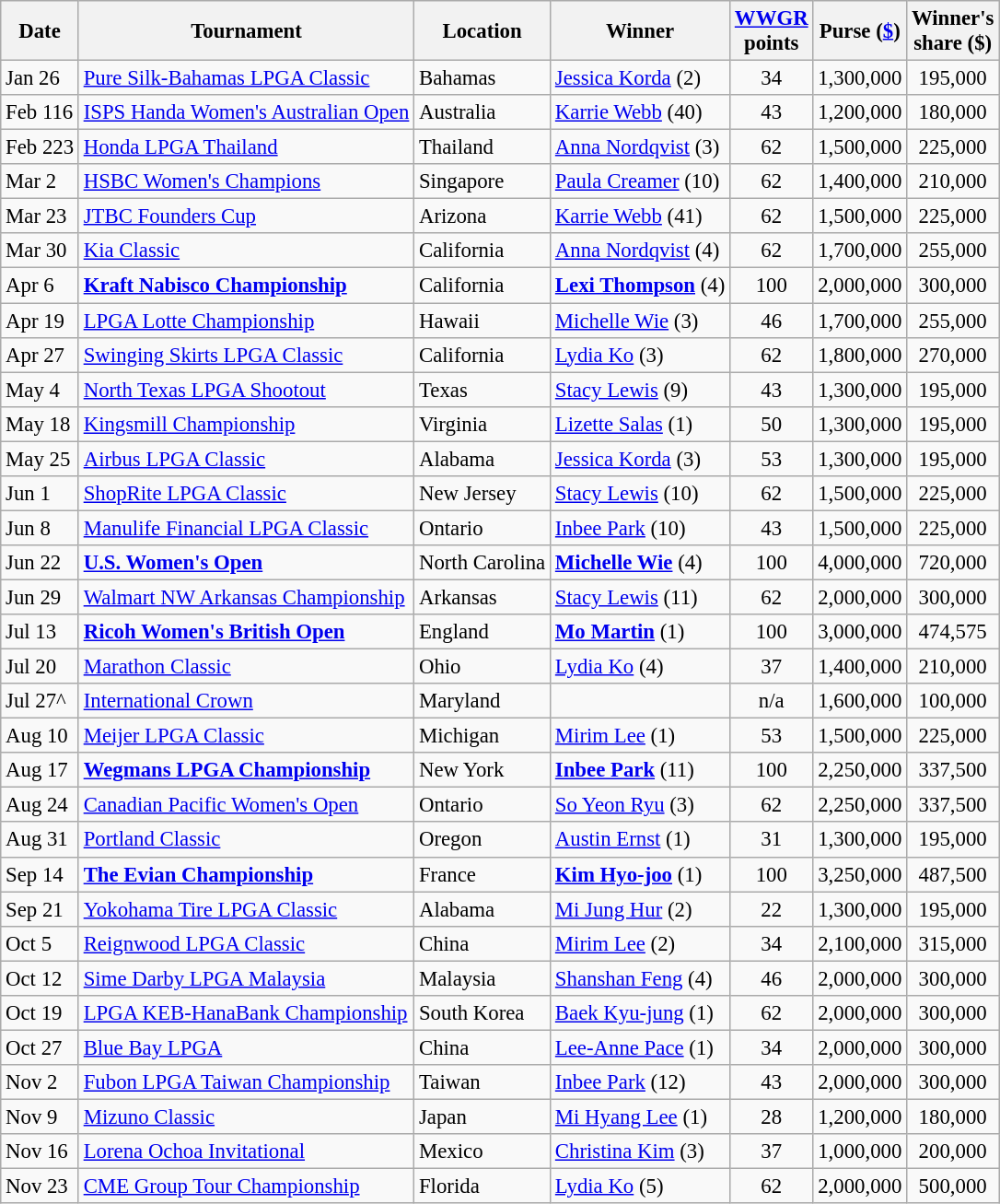<table class="wikitable sortable" style="font-size:95%;">
<tr>
<th>Date</th>
<th>Tournament</th>
<th>Location</th>
<th>Winner</th>
<th><a href='#'>WWGR</a><br>points</th>
<th>Purse (<a href='#'>$</a>)</th>
<th>Winner's<br>share ($)</th>
</tr>
<tr>
<td>Jan 26</td>
<td><a href='#'>Pure Silk-Bahamas LPGA Classic</a></td>
<td>Bahamas</td>
<td> <a href='#'>Jessica Korda</a> (2)</td>
<td align=center>34</td>
<td align=center>1,300,000</td>
<td align=center>195,000</td>
</tr>
<tr>
<td>Feb 116</td>
<td><a href='#'>ISPS Handa Women's Australian Open</a></td>
<td>Australia</td>
<td> <a href='#'>Karrie Webb</a> (40)</td>
<td align=center>43</td>
<td align=center>1,200,000</td>
<td align=center>180,000</td>
</tr>
<tr>
<td>Feb 223</td>
<td><a href='#'>Honda LPGA Thailand</a></td>
<td>Thailand</td>
<td> <a href='#'>Anna Nordqvist</a> (3)</td>
<td align=center>62</td>
<td align=center>1,500,000</td>
<td align=center>225,000</td>
</tr>
<tr>
<td>Mar 2</td>
<td><a href='#'>HSBC Women's Champions</a></td>
<td>Singapore</td>
<td> <a href='#'>Paula Creamer</a> (10)</td>
<td align=center>62</td>
<td align=center>1,400,000</td>
<td align=center>210,000</td>
</tr>
<tr>
<td>Mar 23</td>
<td><a href='#'>JTBC Founders Cup</a></td>
<td>Arizona</td>
<td> <a href='#'>Karrie Webb</a> (41)</td>
<td align=center>62</td>
<td align=center>1,500,000</td>
<td align=center>225,000</td>
</tr>
<tr>
<td>Mar 30</td>
<td><a href='#'>Kia Classic</a></td>
<td>California</td>
<td> <a href='#'>Anna Nordqvist</a> (4)</td>
<td align=center>62</td>
<td align=center>1,700,000</td>
<td align=center>255,000</td>
</tr>
<tr>
<td>Apr 6</td>
<td><strong><a href='#'>Kraft Nabisco Championship</a></strong></td>
<td>California</td>
<td> <strong><a href='#'>Lexi Thompson</a></strong> (4)</td>
<td align=center>100</td>
<td align=center>2,000,000</td>
<td align=center>300,000</td>
</tr>
<tr>
<td>Apr 19</td>
<td><a href='#'>LPGA Lotte Championship</a></td>
<td>Hawaii</td>
<td> <a href='#'>Michelle Wie</a> (3)</td>
<td align=center>46</td>
<td align=center>1,700,000</td>
<td align=center>255,000</td>
</tr>
<tr>
<td>Apr 27</td>
<td><a href='#'>Swinging Skirts LPGA Classic</a></td>
<td>California</td>
<td> <a href='#'>Lydia Ko</a> (3)</td>
<td align=center>62</td>
<td align=center>1,800,000</td>
<td align=center>270,000</td>
</tr>
<tr>
<td>May 4</td>
<td><a href='#'>North Texas LPGA Shootout</a></td>
<td>Texas</td>
<td> <a href='#'>Stacy Lewis</a> (9)</td>
<td align=center>43</td>
<td align=center>1,300,000</td>
<td align=center>195,000</td>
</tr>
<tr>
<td>May 18</td>
<td><a href='#'>Kingsmill Championship</a></td>
<td>Virginia</td>
<td> <a href='#'>Lizette Salas</a> (1)</td>
<td align=center>50</td>
<td align=center>1,300,000</td>
<td align=center>195,000</td>
</tr>
<tr>
<td>May 25</td>
<td><a href='#'>Airbus LPGA Classic</a></td>
<td>Alabama</td>
<td> <a href='#'>Jessica Korda</a> (3)</td>
<td align=center>53</td>
<td align=center>1,300,000</td>
<td align=center>195,000</td>
</tr>
<tr>
<td>Jun 1</td>
<td><a href='#'>ShopRite LPGA Classic</a></td>
<td>New Jersey</td>
<td> <a href='#'>Stacy Lewis</a> (10)</td>
<td align=center>62</td>
<td align=center>1,500,000</td>
<td align=center>225,000</td>
</tr>
<tr>
<td>Jun 8</td>
<td><a href='#'>Manulife Financial LPGA Classic</a></td>
<td>Ontario</td>
<td> <a href='#'>Inbee Park</a> (10)</td>
<td align=center>43</td>
<td align=center>1,500,000</td>
<td align=center>225,000</td>
</tr>
<tr>
<td>Jun 22</td>
<td><strong><a href='#'>U.S. Women's Open</a></strong></td>
<td>North Carolina</td>
<td> <strong><a href='#'>Michelle Wie</a></strong> (4)</td>
<td align=center>100</td>
<td align=center>4,000,000</td>
<td align=center>720,000</td>
</tr>
<tr>
<td>Jun 29</td>
<td><a href='#'>Walmart NW Arkansas Championship</a></td>
<td>Arkansas</td>
<td> <a href='#'>Stacy Lewis</a> (11)</td>
<td align=center>62</td>
<td align=center>2,000,000</td>
<td align=center>300,000</td>
</tr>
<tr>
<td>Jul 13</td>
<td><strong><a href='#'>Ricoh Women's British Open</a></strong></td>
<td>England</td>
<td> <strong><a href='#'>Mo Martin</a></strong> (1)</td>
<td align=center>100</td>
<td align=center>3,000,000</td>
<td align=center>474,575</td>
</tr>
<tr>
<td>Jul 20</td>
<td><a href='#'>Marathon Classic</a></td>
<td>Ohio</td>
<td> <a href='#'>Lydia Ko</a> (4)</td>
<td align=center>37</td>
<td align=center>1,400,000</td>
<td align=center>210,000</td>
</tr>
<tr>
<td>Jul 27^</td>
<td><a href='#'>International Crown</a></td>
<td>Maryland</td>
<td></td>
<td align=center>n/a</td>
<td align=center>1,600,000</td>
<td align=center>100,000</td>
</tr>
<tr>
<td>Aug 10</td>
<td><a href='#'>Meijer LPGA Classic</a></td>
<td>Michigan</td>
<td> <a href='#'>Mirim Lee</a> (1)</td>
<td align=center>53</td>
<td align=center>1,500,000</td>
<td align=center>225,000</td>
</tr>
<tr>
<td>Aug 17</td>
<td><strong><a href='#'>Wegmans LPGA Championship</a></strong></td>
<td>New York</td>
<td> <strong><a href='#'>Inbee Park</a></strong> (11)</td>
<td align=center>100</td>
<td align=center>2,250,000</td>
<td align=center>337,500</td>
</tr>
<tr>
<td>Aug 24</td>
<td><a href='#'>Canadian Pacific Women's Open</a></td>
<td>Ontario</td>
<td> <a href='#'>So Yeon Ryu</a> (3)</td>
<td align=center>62</td>
<td align=center>2,250,000</td>
<td align=center>337,500</td>
</tr>
<tr>
<td>Aug 31</td>
<td><a href='#'>Portland Classic</a></td>
<td>Oregon</td>
<td> <a href='#'>Austin Ernst</a> (1)</td>
<td align=center>31</td>
<td align=center>1,300,000</td>
<td align=center>195,000</td>
</tr>
<tr>
<td>Sep 14</td>
<td><strong><a href='#'>The Evian Championship</a></strong></td>
<td>France</td>
<td> <strong><a href='#'>Kim Hyo-joo</a></strong> (1)</td>
<td align=center>100</td>
<td align=center>3,250,000</td>
<td align=center>487,500</td>
</tr>
<tr>
<td>Sep 21</td>
<td><a href='#'>Yokohama Tire LPGA Classic</a></td>
<td>Alabama</td>
<td> <a href='#'>Mi Jung Hur</a> (2)</td>
<td align=center>22</td>
<td align=center>1,300,000</td>
<td align=center>195,000</td>
</tr>
<tr>
<td>Oct 5</td>
<td><a href='#'>Reignwood LPGA Classic</a></td>
<td>China</td>
<td> <a href='#'>Mirim Lee</a> (2)</td>
<td align=center>34</td>
<td align=center>2,100,000</td>
<td align=center>315,000</td>
</tr>
<tr>
<td>Oct 12</td>
<td><a href='#'>Sime Darby LPGA Malaysia</a></td>
<td>Malaysia</td>
<td> <a href='#'>Shanshan Feng</a> (4)</td>
<td align=center>46</td>
<td align=center>2,000,000</td>
<td align=center>300,000</td>
</tr>
<tr>
<td>Oct 19</td>
<td><a href='#'>LPGA KEB-HanaBank Championship</a></td>
<td>South Korea</td>
<td> <a href='#'>Baek Kyu-jung</a> (1)</td>
<td align=center>62</td>
<td align=center>2,000,000</td>
<td align=center>300,000</td>
</tr>
<tr>
<td>Oct 27</td>
<td><a href='#'>Blue Bay LPGA</a></td>
<td>China</td>
<td> <a href='#'>Lee-Anne Pace</a> (1)</td>
<td align=center>34</td>
<td align=center>2,000,000</td>
<td align=center>300,000</td>
</tr>
<tr>
<td>Nov 2</td>
<td><a href='#'>Fubon LPGA Taiwan Championship</a></td>
<td>Taiwan</td>
<td> <a href='#'>Inbee Park</a> (12)</td>
<td align=center>43</td>
<td align=center>2,000,000</td>
<td align=center>300,000</td>
</tr>
<tr>
<td>Nov 9</td>
<td><a href='#'>Mizuno Classic</a></td>
<td>Japan</td>
<td> <a href='#'>Mi Hyang Lee</a> (1)</td>
<td align=center>28</td>
<td align=center>1,200,000</td>
<td align=center>180,000</td>
</tr>
<tr>
<td>Nov 16</td>
<td><a href='#'>Lorena Ochoa Invitational</a></td>
<td>Mexico</td>
<td> <a href='#'>Christina Kim</a> (3)</td>
<td align=center>37</td>
<td align=center>1,000,000</td>
<td align=center>200,000</td>
</tr>
<tr>
<td>Nov 23</td>
<td><a href='#'>CME Group Tour Championship</a></td>
<td>Florida</td>
<td> <a href='#'>Lydia Ko</a> (5)</td>
<td align=center>62</td>
<td align=center>2,000,000</td>
<td align=center>500,000</td>
</tr>
</table>
